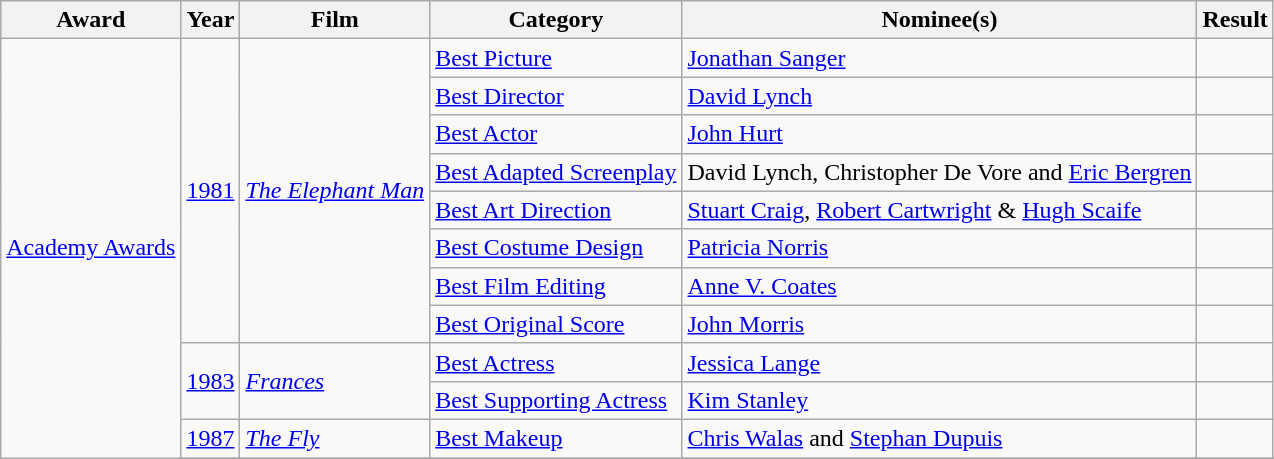<table class="wikitable sortable">
<tr>
<th>Award</th>
<th>Year</th>
<th>Film</th>
<th>Category</th>
<th>Nominee(s)</th>
<th>Result</th>
</tr>
<tr>
<td rowspan="12"><a href='#'>Academy Awards</a></td>
<td rowspan="8"><a href='#'>1981</a></td>
<td rowspan="8"><em><a href='#'>The Elephant Man</a></em></td>
<td><a href='#'>Best Picture</a></td>
<td><a href='#'>Jonathan Sanger</a></td>
<td></td>
</tr>
<tr>
<td><a href='#'>Best Director</a></td>
<td><a href='#'>David Lynch</a></td>
<td></td>
</tr>
<tr>
<td><a href='#'>Best Actor</a></td>
<td><a href='#'>John Hurt</a></td>
<td></td>
</tr>
<tr>
<td><a href='#'>Best Adapted Screenplay</a></td>
<td>David Lynch, Christopher De Vore and <a href='#'>Eric Bergren</a></td>
<td></td>
</tr>
<tr>
<td><a href='#'>Best Art Direction</a></td>
<td><a href='#'>Stuart Craig</a>, <a href='#'>Robert Cartwright</a> & <a href='#'>Hugh Scaife</a></td>
<td></td>
</tr>
<tr>
<td><a href='#'>Best Costume Design</a></td>
<td><a href='#'>Patricia Norris</a></td>
<td></td>
</tr>
<tr>
<td><a href='#'>Best Film Editing</a></td>
<td><a href='#'>Anne V. Coates</a></td>
<td></td>
</tr>
<tr>
<td><a href='#'>Best Original Score</a></td>
<td><a href='#'>John Morris</a></td>
<td></td>
</tr>
<tr>
<td rowspan="2"><a href='#'>1983</a></td>
<td rowspan="2"><em><a href='#'>Frances</a></em></td>
<td><a href='#'>Best Actress</a></td>
<td><a href='#'>Jessica Lange</a></td>
<td></td>
</tr>
<tr>
<td><a href='#'>Best Supporting Actress</a></td>
<td><a href='#'>Kim Stanley</a></td>
<td></td>
</tr>
<tr>
<td><a href='#'>1987</a></td>
<td><em><a href='#'>The Fly</a></em></td>
<td><a href='#'>Best Makeup</a></td>
<td><a href='#'>Chris Walas</a> and <a href='#'>Stephan Dupuis</a></td>
<td></td>
</tr>
<tr>
</tr>
</table>
